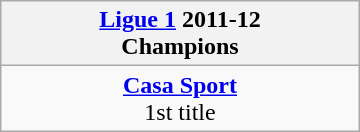<table class="wikitable" style="margin: 0 auto; width: 240px;">
<tr>
<th><a href='#'>Ligue 1</a> 2011-12<br>Champions</th>
</tr>
<tr>
<td align=center><strong><a href='#'>Casa Sport</a></strong><br>1st title</td>
</tr>
</table>
